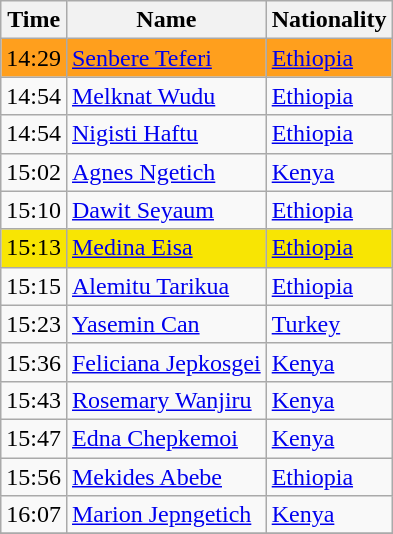<table class="wikitable mw-collapsible mw-collapsed">
<tr>
<th>Time</th>
<th>Name</th>
<th>Nationality</th>
</tr>
<tr>
<td style="background:#FF9F1D; color:black;">14:29</td>
<td style="background:#FF9F1D; color:white;"><a href='#'>Senbere Teferi</a></td>
<td style="background:#FF9F1D; color:white;"><a href='#'>Ethiopia</a></td>
</tr>
<tr>
<td>14:54</td>
<td><a href='#'>Melknat Wudu</a></td>
<td><a href='#'>Ethiopia</a></td>
</tr>
<tr>
<td>14:54</td>
<td><a href='#'>Nigisti Haftu</a></td>
<td><a href='#'>Ethiopia</a></td>
</tr>
<tr>
<td>15:02</td>
<td><a href='#'>Agnes Ngetich</a></td>
<td><a href='#'>Kenya</a></td>
</tr>
<tr>
<td>15:10</td>
<td><a href='#'>Dawit Seyaum</a></td>
<td><a href='#'>Ethiopia</a></td>
</tr>
<tr>
<td style="background:#F8E503; color:black;">15:13</td>
<td style="background:#F8E503; color:white;"><a href='#'>Medina Eisa</a></td>
<td style="background:#F8E503; color:white;"><a href='#'>Ethiopia</a></td>
</tr>
<tr>
<td>15:15</td>
<td><a href='#'>Alemitu Tarikua</a></td>
<td><a href='#'>Ethiopia</a></td>
</tr>
<tr>
<td>15:23</td>
<td><a href='#'>Yasemin Can</a></td>
<td><a href='#'>Turkey</a></td>
</tr>
<tr>
<td>15:36</td>
<td><a href='#'>Feliciana Jepkosgei</a></td>
<td><a href='#'>Kenya</a></td>
</tr>
<tr>
<td>15:43</td>
<td><a href='#'>Rosemary Wanjiru</a></td>
<td><a href='#'>Kenya</a></td>
</tr>
<tr>
<td>15:47</td>
<td><a href='#'>Edna Chepkemoi</a></td>
<td><a href='#'>Kenya</a></td>
</tr>
<tr>
<td>15:56</td>
<td><a href='#'>Mekides Abebe</a></td>
<td><a href='#'>Ethiopia</a></td>
</tr>
<tr>
<td>16:07</td>
<td><a href='#'>Marion Jepngetich</a></td>
<td><a href='#'>Kenya</a></td>
</tr>
<tr>
</tr>
</table>
